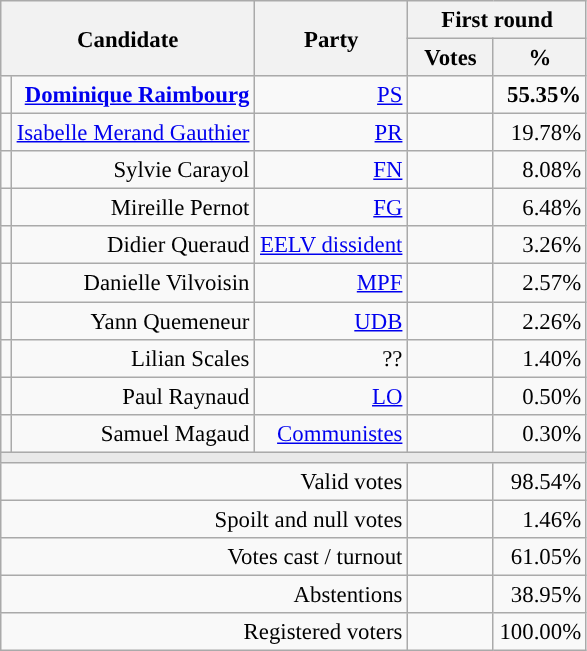<table class="wikitable" style="text-align:right;font-size:95%;">
<tr>
<th rowspan=2 colspan=2>Candidate</th>
<th rowspan=2 colspan=1>Party</th>
<th colspan=2>First round</th>
</tr>
<tr>
<th style="width:50px;">Votes</th>
<th style="width:55px;">%</th>
</tr>
<tr>
<td style="color:inherit;background-color:"></td>
<td><strong><a href='#'>Dominique Raimbourg</a></strong></td>
<td><a href='#'>PS</a></td>
<td><strong></strong></td>
<td><strong>55.35%</strong></td>
</tr>
<tr>
<td style="color:inherit;background-color:"></td>
<td><a href='#'>Isabelle Merand Gauthier</a></td>
<td><a href='#'>PR</a></td>
<td></td>
<td>19.78%</td>
</tr>
<tr>
<td style="color:inherit;background-color:"></td>
<td>Sylvie Carayol</td>
<td><a href='#'>FN</a></td>
<td></td>
<td>8.08%</td>
</tr>
<tr>
<td style="color:inherit;background-color:"></td>
<td>Mireille Pernot</td>
<td><a href='#'>FG</a></td>
<td></td>
<td>6.48%</td>
</tr>
<tr>
<td style="color:inherit;background-color:"></td>
<td>Didier Queraud</td>
<td><a href='#'>EELV dissident</a></td>
<td></td>
<td>3.26%</td>
</tr>
<tr>
<td style="color:inherit;background-color:"></td>
<td>Danielle Vilvoisin</td>
<td><a href='#'>MPF</a></td>
<td></td>
<td>2.57%</td>
</tr>
<tr>
<td style="color:inherit;background-color:"></td>
<td>Yann Quemeneur</td>
<td><a href='#'>UDB</a></td>
<td></td>
<td>2.26%</td>
</tr>
<tr>
<td style="background-color:;"></td>
<td>Lilian Scales</td>
<td>??</td>
<td></td>
<td>1.40%</td>
</tr>
<tr>
<td style="color:inherit;background-color:"></td>
<td>Paul Raynaud</td>
<td><a href='#'>LO</a></td>
<td></td>
<td>0.50%</td>
</tr>
<tr>
<td style="color:inherit;background-color:"></td>
<td>Samuel Magaud</td>
<td><a href='#'>Communistes</a></td>
<td></td>
<td>0.30%</td>
</tr>
<tr>
<td colspan=5 style="background-color:#E9E9E9;"></td>
</tr>
<tr>
<td colspan=3>Valid votes</td>
<td></td>
<td>98.54%</td>
</tr>
<tr>
<td colspan=3>Spoilt and null votes</td>
<td></td>
<td>1.46%</td>
</tr>
<tr>
<td colspan=3>Votes cast / turnout</td>
<td></td>
<td>61.05%</td>
</tr>
<tr>
<td colspan=3>Abstentions</td>
<td></td>
<td>38.95%</td>
</tr>
<tr>
<td colspan=3>Registered voters</td>
<td></td>
<td>100.00%</td>
</tr>
</table>
